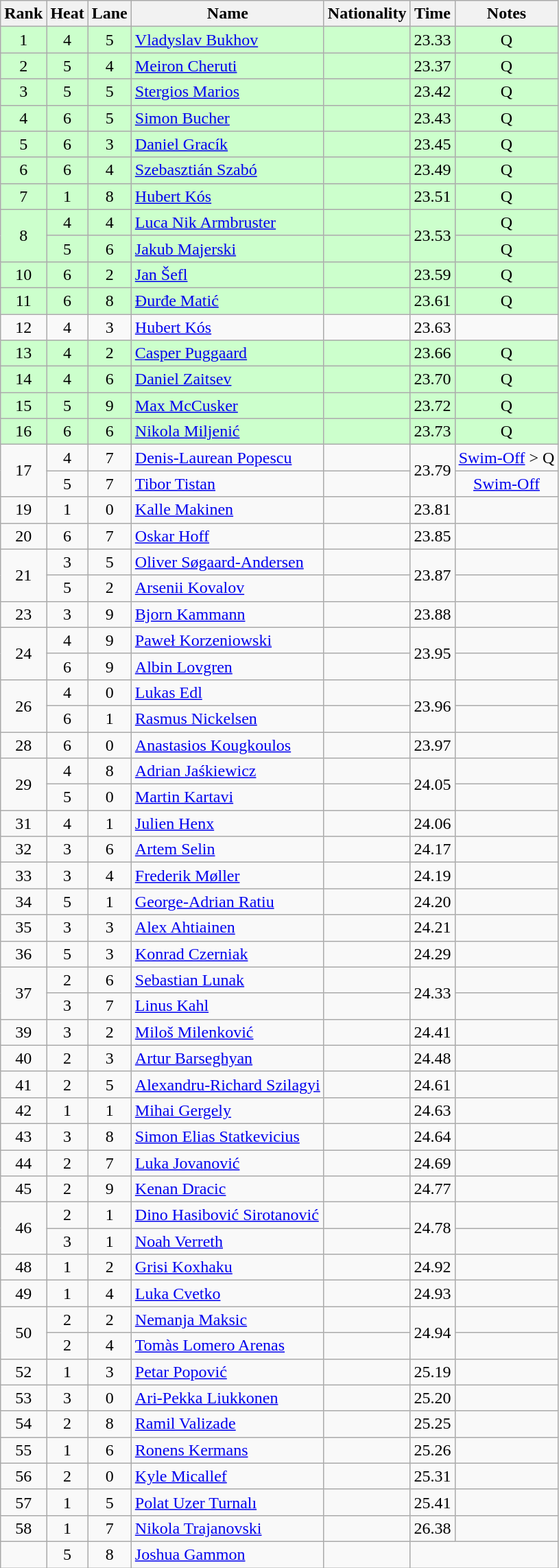<table class="wikitable sortable" style="text-align:center">
<tr>
<th>Rank</th>
<th>Heat</th>
<th>Lane</th>
<th>Name</th>
<th>Nationality</th>
<th>Time</th>
<th>Notes</th>
</tr>
<tr bgcolor=ccffcc>
<td>1</td>
<td>4</td>
<td>5</td>
<td align=left><a href='#'>Vladyslav Bukhov</a></td>
<td align=left></td>
<td>23.33</td>
<td>Q</td>
</tr>
<tr bgcolor=ccffcc>
<td>2</td>
<td>5</td>
<td>4</td>
<td align=left><a href='#'>Meiron Cheruti</a></td>
<td align=left></td>
<td>23.37</td>
<td>Q</td>
</tr>
<tr bgcolor=ccffcc>
<td>3</td>
<td>5</td>
<td>5</td>
<td align=left><a href='#'>Stergios Marios</a></td>
<td align=left></td>
<td>23.42</td>
<td>Q</td>
</tr>
<tr bgcolor=ccffcc>
<td>4</td>
<td>6</td>
<td>5</td>
<td align=left><a href='#'>Simon Bucher</a></td>
<td align=left></td>
<td>23.43</td>
<td>Q</td>
</tr>
<tr bgcolor=ccffcc>
<td>5</td>
<td>6</td>
<td>3</td>
<td align=left><a href='#'>Daniel Gracík</a></td>
<td align=left></td>
<td>23.45</td>
<td>Q</td>
</tr>
<tr bgcolor=ccffcc>
<td>6</td>
<td>6</td>
<td>4</td>
<td align=left><a href='#'>Szebasztián Szabó</a></td>
<td align=left></td>
<td>23.49</td>
<td>Q</td>
</tr>
<tr bgcolor=ccffcc>
<td>7</td>
<td>1</td>
<td>8</td>
<td align=left><a href='#'>Hubert Kós</a></td>
<td align=left></td>
<td>23.51</td>
<td>Q</td>
</tr>
<tr bgcolor=ccffcc>
<td rowspan=2>8</td>
<td>4</td>
<td>4</td>
<td align=left><a href='#'>Luca Nik Armbruster</a></td>
<td align=left></td>
<td rowspan=2>23.53</td>
<td>Q</td>
</tr>
<tr bgcolor=ccffcc>
<td>5</td>
<td>6</td>
<td align=left><a href='#'>Jakub Majerski</a></td>
<td align=left></td>
<td>Q</td>
</tr>
<tr bgcolor=ccffcc>
<td>10</td>
<td>6</td>
<td>2</td>
<td align=left><a href='#'>Jan Šefl</a></td>
<td align=left></td>
<td>23.59</td>
<td>Q</td>
</tr>
<tr bgcolor=ccffcc>
<td>11</td>
<td>6</td>
<td>8</td>
<td align=left><a href='#'>Đurđe Matić</a></td>
<td align=left></td>
<td>23.61</td>
<td>Q</td>
</tr>
<tr>
<td>12</td>
<td>4</td>
<td>3</td>
<td align=left><a href='#'>Hubert Kós</a></td>
<td align=left></td>
<td>23.63</td>
<td></td>
</tr>
<tr bgcolor=ccffcc>
<td>13</td>
<td>4</td>
<td>2</td>
<td align=left><a href='#'>Casper Puggaard</a></td>
<td align=left></td>
<td>23.66</td>
<td>Q</td>
</tr>
<tr bgcolor=ccffcc>
<td>14</td>
<td>4</td>
<td>6</td>
<td align=left><a href='#'>Daniel Zaitsev</a></td>
<td align=left></td>
<td>23.70</td>
<td>Q</td>
</tr>
<tr bgcolor=ccffcc>
<td>15</td>
<td>5</td>
<td>9</td>
<td align=left><a href='#'>Max McCusker</a></td>
<td align=left></td>
<td>23.72</td>
<td>Q</td>
</tr>
<tr bgcolor=ccffcc>
<td>16</td>
<td>6</td>
<td>6</td>
<td align=left><a href='#'>Nikola Miljenić</a></td>
<td align=left></td>
<td>23.73</td>
<td>Q</td>
</tr>
<tr>
<td rowspan=2>17</td>
<td>4</td>
<td>7</td>
<td align=left><a href='#'>Denis-Laurean Popescu</a></td>
<td align=left></td>
<td rowspan=2>23.79</td>
<td><a href='#'>Swim-Off</a> > Q</td>
</tr>
<tr>
<td>5</td>
<td>7</td>
<td align=left><a href='#'>Tibor Tistan</a></td>
<td align=left></td>
<td><a href='#'>Swim-Off</a></td>
</tr>
<tr>
<td>19</td>
<td>1</td>
<td>0</td>
<td align=left><a href='#'>Kalle Makinen</a></td>
<td align=left></td>
<td>23.81</td>
<td></td>
</tr>
<tr>
<td>20</td>
<td>6</td>
<td>7</td>
<td align=left><a href='#'>Oskar Hoff</a></td>
<td align=left></td>
<td>23.85</td>
<td></td>
</tr>
<tr>
<td rowspan=2>21</td>
<td>3</td>
<td>5</td>
<td align=left><a href='#'>Oliver Søgaard-Andersen</a></td>
<td align=left></td>
<td rowspan=2>23.87</td>
<td></td>
</tr>
<tr>
<td>5</td>
<td>2</td>
<td align=left><a href='#'>Arsenii Kovalov</a></td>
<td align=left></td>
<td></td>
</tr>
<tr>
<td>23</td>
<td>3</td>
<td>9</td>
<td align=left><a href='#'>Bjorn Kammann</a></td>
<td align=left></td>
<td>23.88</td>
<td></td>
</tr>
<tr>
<td rowspan=2>24</td>
<td>4</td>
<td>9</td>
<td align=left><a href='#'>Paweł Korzeniowski</a></td>
<td align=left></td>
<td rowspan=2>23.95</td>
<td></td>
</tr>
<tr>
<td>6</td>
<td>9</td>
<td align=left><a href='#'>Albin Lovgren</a></td>
<td align=left></td>
<td></td>
</tr>
<tr>
<td rowspan=2>26</td>
<td>4</td>
<td>0</td>
<td align=left><a href='#'>Lukas Edl</a></td>
<td align=left></td>
<td rowspan=2>23.96</td>
<td></td>
</tr>
<tr>
<td>6</td>
<td>1</td>
<td align=left><a href='#'>Rasmus Nickelsen</a></td>
<td align=left></td>
<td></td>
</tr>
<tr>
<td>28</td>
<td>6</td>
<td>0</td>
<td align=left><a href='#'>Anastasios Kougkoulos</a></td>
<td align=left></td>
<td>23.97</td>
<td></td>
</tr>
<tr>
<td rowspan=2>29</td>
<td>4</td>
<td>8</td>
<td align=left><a href='#'>Adrian Jaśkiewicz</a></td>
<td align=left></td>
<td rowspan=2>24.05</td>
<td></td>
</tr>
<tr>
<td>5</td>
<td>0</td>
<td align=left><a href='#'>Martin Kartavi</a></td>
<td align=left></td>
<td></td>
</tr>
<tr>
<td>31</td>
<td>4</td>
<td>1</td>
<td align=left><a href='#'>Julien Henx</a></td>
<td align=left></td>
<td>24.06</td>
<td></td>
</tr>
<tr>
<td>32</td>
<td>3</td>
<td>6</td>
<td align=left><a href='#'>Artem Selin</a></td>
<td align=left></td>
<td>24.17</td>
<td></td>
</tr>
<tr>
<td>33</td>
<td>3</td>
<td>4</td>
<td align=left><a href='#'>Frederik Møller</a></td>
<td align=left></td>
<td>24.19</td>
<td></td>
</tr>
<tr>
<td>34</td>
<td>5</td>
<td>1</td>
<td align=left><a href='#'>George-Adrian Ratiu</a></td>
<td align=left></td>
<td>24.20</td>
<td></td>
</tr>
<tr>
<td>35</td>
<td>3</td>
<td>3</td>
<td align=left><a href='#'>Alex Ahtiainen</a></td>
<td align=left></td>
<td>24.21</td>
<td></td>
</tr>
<tr>
<td>36</td>
<td>5</td>
<td>3</td>
<td align=left><a href='#'>Konrad Czerniak</a></td>
<td align=left></td>
<td>24.29</td>
<td></td>
</tr>
<tr>
<td rowspan=2>37</td>
<td>2</td>
<td>6</td>
<td align=left><a href='#'>Sebastian Lunak</a></td>
<td align=left></td>
<td rowspan=2>24.33</td>
<td></td>
</tr>
<tr>
<td>3</td>
<td>7</td>
<td align=left><a href='#'>Linus Kahl</a></td>
<td align=left></td>
<td></td>
</tr>
<tr>
<td>39</td>
<td>3</td>
<td>2</td>
<td align=left><a href='#'>Miloš Milenković</a></td>
<td align=left></td>
<td>24.41</td>
<td></td>
</tr>
<tr>
<td>40</td>
<td>2</td>
<td>3</td>
<td align=left><a href='#'>Artur Barseghyan</a></td>
<td align=left></td>
<td>24.48</td>
<td></td>
</tr>
<tr>
<td>41</td>
<td>2</td>
<td>5</td>
<td align=left><a href='#'>Alexandru-Richard Szilagyi</a></td>
<td align=left></td>
<td>24.61</td>
<td></td>
</tr>
<tr>
<td>42</td>
<td>1</td>
<td>1</td>
<td align=left><a href='#'>Mihai Gergely</a></td>
<td align=left></td>
<td>24.63</td>
<td></td>
</tr>
<tr>
<td>43</td>
<td>3</td>
<td>8</td>
<td align=left><a href='#'>Simon Elias Statkevicius</a></td>
<td align=left></td>
<td>24.64</td>
<td></td>
</tr>
<tr>
<td>44</td>
<td>2</td>
<td>7</td>
<td align=left><a href='#'>Luka Jovanović</a></td>
<td align=left></td>
<td>24.69</td>
<td></td>
</tr>
<tr>
<td>45</td>
<td>2</td>
<td>9</td>
<td align=left><a href='#'>Kenan Dracic</a></td>
<td align=left></td>
<td>24.77</td>
<td></td>
</tr>
<tr>
<td rowspan=2>46</td>
<td>2</td>
<td>1</td>
<td align=left><a href='#'>Dino Hasibović Sirotanović</a></td>
<td align=left></td>
<td rowspan=2>24.78</td>
<td></td>
</tr>
<tr>
<td>3</td>
<td>1</td>
<td align=left><a href='#'>Noah Verreth</a></td>
<td align=left></td>
<td></td>
</tr>
<tr>
<td>48</td>
<td>1</td>
<td>2</td>
<td align=left><a href='#'>Grisi Koxhaku</a></td>
<td align=left></td>
<td>24.92</td>
<td></td>
</tr>
<tr>
<td>49</td>
<td>1</td>
<td>4</td>
<td align=left><a href='#'>Luka Cvetko</a></td>
<td align=left></td>
<td>24.93</td>
<td></td>
</tr>
<tr>
<td rowspan=2>50</td>
<td>2</td>
<td>2</td>
<td align=left><a href='#'>Nemanja Maksic</a></td>
<td align=left></td>
<td rowspan=2>24.94</td>
<td></td>
</tr>
<tr>
<td>2</td>
<td>4</td>
<td align=left><a href='#'>Tomàs Lomero Arenas</a></td>
<td align=left></td>
<td></td>
</tr>
<tr>
<td>52</td>
<td>1</td>
<td>3</td>
<td align=left><a href='#'>Petar Popović</a></td>
<td align=left></td>
<td>25.19</td>
<td></td>
</tr>
<tr>
<td>53</td>
<td>3</td>
<td>0</td>
<td align=left><a href='#'>Ari-Pekka Liukkonen</a></td>
<td align=left></td>
<td>25.20</td>
<td></td>
</tr>
<tr>
<td>54</td>
<td>2</td>
<td>8</td>
<td align=left><a href='#'>Ramil Valizade</a></td>
<td align=left></td>
<td>25.25</td>
<td></td>
</tr>
<tr>
<td>55</td>
<td>1</td>
<td>6</td>
<td align=left><a href='#'>Ronens Kermans</a></td>
<td align=left></td>
<td>25.26</td>
<td></td>
</tr>
<tr>
<td>56</td>
<td>2</td>
<td>0</td>
<td align=left><a href='#'>Kyle Micallef</a></td>
<td align=left></td>
<td>25.31</td>
<td></td>
</tr>
<tr>
<td>57</td>
<td>1</td>
<td>5</td>
<td align=left><a href='#'>Polat Uzer Turnalı</a></td>
<td align=left></td>
<td>25.41</td>
<td></td>
</tr>
<tr>
<td>58</td>
<td>1</td>
<td>7</td>
<td align=left><a href='#'>Nikola Trajanovski</a></td>
<td align=left></td>
<td>26.38</td>
<td></td>
</tr>
<tr>
<td></td>
<td>5</td>
<td>8</td>
<td align=left><a href='#'>Joshua Gammon</a></td>
<td align=left></td>
<td colspan=2></td>
</tr>
</table>
